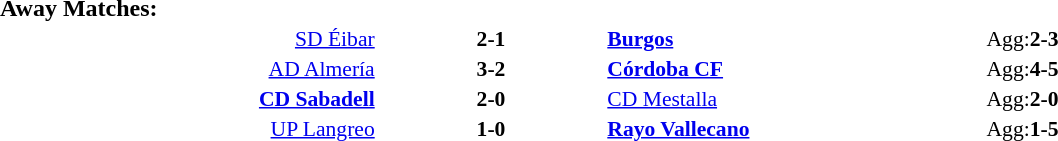<table width=100% cellspacing=1>
<tr>
<th width=20%></th>
<th width=12%></th>
<th width=20%></th>
<th></th>
</tr>
<tr>
<td><strong>Away Matches:</strong></td>
</tr>
<tr style=font-size:90%>
<td align=right><a href='#'>SD Éibar</a></td>
<td align=center><strong>2-1</strong></td>
<td><strong><a href='#'>Burgos</a></strong></td>
<td>Agg:<strong>2-3</strong></td>
</tr>
<tr style=font-size:90%>
<td align=right><a href='#'>AD Almería</a></td>
<td align=center><strong>3-2</strong></td>
<td><strong><a href='#'>Córdoba CF</a></strong></td>
<td>Agg:<strong>4-5</strong></td>
</tr>
<tr style=font-size:90%>
<td align=right><strong><a href='#'>CD Sabadell</a></strong></td>
<td align=center><strong>2-0</strong></td>
<td><a href='#'>CD Mestalla</a></td>
<td>Agg:<strong>2-0</strong></td>
</tr>
<tr style=font-size:90%>
<td align=right><a href='#'>UP Langreo</a></td>
<td align=center><strong>1-0</strong></td>
<td><strong><a href='#'>Rayo Vallecano</a></strong></td>
<td>Agg:<strong>1-5</strong></td>
</tr>
</table>
